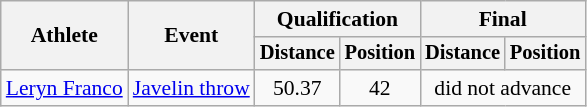<table class=wikitable style="font-size:90%">
<tr>
<th rowspan="2">Athlete</th>
<th rowspan="2">Event</th>
<th colspan="2">Qualification</th>
<th colspan="2">Final</th>
</tr>
<tr style="font-size:95%">
<th>Distance</th>
<th>Position</th>
<th>Distance</th>
<th>Position</th>
</tr>
<tr align=center>
<td align=left><a href='#'>Leryn Franco</a></td>
<td align=left><a href='#'>Javelin throw</a></td>
<td>50.37</td>
<td>42</td>
<td colspan=2>did not advance</td>
</tr>
</table>
